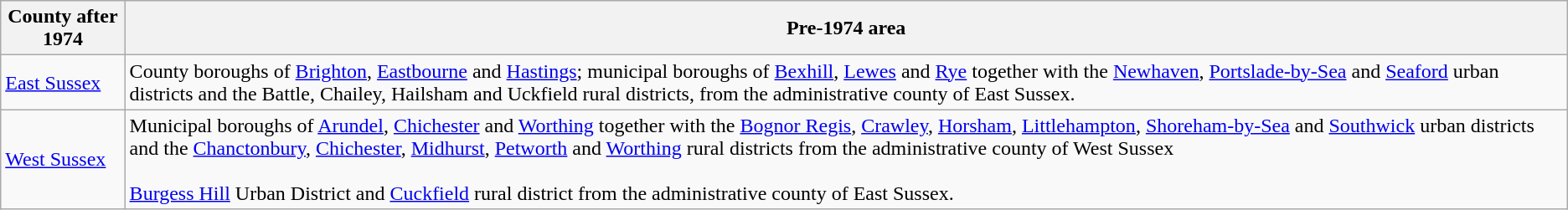<table class="wikitable">
<tr>
<th>County after 1974</th>
<th>Pre-1974 area</th>
</tr>
<tr>
<td><a href='#'>East Sussex</a></td>
<td>County boroughs of <a href='#'>Brighton</a>, <a href='#'>Eastbourne</a> and <a href='#'>Hastings</a>; municipal boroughs of <a href='#'>Bexhill</a>, <a href='#'>Lewes</a> and <a href='#'>Rye</a> together with the <a href='#'>Newhaven</a>, <a href='#'>Portslade-by-Sea</a> and <a href='#'>Seaford</a> urban districts and the Battle, Chailey, Hailsham and Uckfield rural districts, from the administrative county of East Sussex.</td>
</tr>
<tr>
<td><a href='#'>West Sussex</a></td>
<td>Municipal boroughs of <a href='#'>Arundel</a>, <a href='#'>Chichester</a> and <a href='#'>Worthing</a> together with the <a href='#'>Bognor Regis</a>, <a href='#'>Crawley</a>, <a href='#'>Horsham</a>, <a href='#'>Littlehampton</a>, <a href='#'>Shoreham-by-Sea</a> and <a href='#'>Southwick</a> urban districts and the <a href='#'>Chanctonbury</a>, <a href='#'>Chichester</a>, <a href='#'>Midhurst</a>, <a href='#'>Petworth</a> and <a href='#'>Worthing</a> rural districts from the administrative county of West Sussex<br><br><a href='#'>Burgess Hill</a> Urban District and <a href='#'>Cuckfield</a> rural district from the administrative county of East Sussex.</td>
</tr>
</table>
